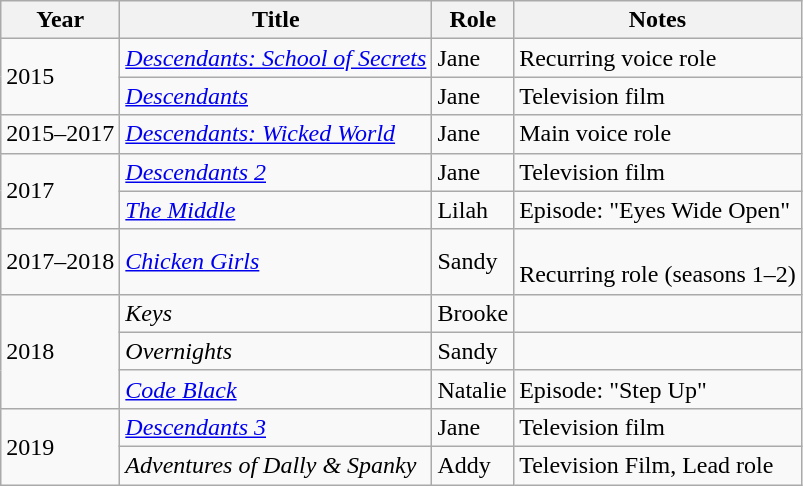<table class="wikitable">
<tr>
<th>Year</th>
<th>Title</th>
<th>Role</th>
<th>Notes</th>
</tr>
<tr>
<td rowspan="2">2015</td>
<td><em><a href='#'>Descendants: School of Secrets</a></em></td>
<td>Jane</td>
<td>Recurring voice role</td>
</tr>
<tr>
<td><em><a href='#'>Descendants</a></em></td>
<td>Jane</td>
<td>Television film</td>
</tr>
<tr>
<td>2015–2017</td>
<td><em><a href='#'>Descendants: Wicked World</a></em></td>
<td>Jane</td>
<td>Main voice role</td>
</tr>
<tr>
<td rowspan="2">2017</td>
<td><em><a href='#'>Descendants 2</a></em></td>
<td>Jane</td>
<td>Television film</td>
</tr>
<tr>
<td><em><a href='#'>The Middle</a></em></td>
<td>Lilah</td>
<td>Episode: "Eyes Wide Open"</td>
</tr>
<tr>
<td>2017–2018</td>
<td><em><a href='#'>Chicken Girls</a></em></td>
<td>Sandy</td>
<td><br>Recurring role (seasons 1–2)</td>
</tr>
<tr>
<td rowspan="3">2018</td>
<td><em>Keys</em></td>
<td>Brooke</td>
<td></td>
</tr>
<tr>
<td><em>Overnights</em></td>
<td>Sandy</td>
<td></td>
</tr>
<tr>
<td><em><a href='#'>Code Black</a></em></td>
<td>Natalie</td>
<td>Episode: "Step Up"</td>
</tr>
<tr>
<td rowspan="2">2019</td>
<td><em><a href='#'>Descendants 3</a></em></td>
<td>Jane</td>
<td>Television film</td>
</tr>
<tr>
<td><em>Adventures of Dally & Spanky</em></td>
<td>Addy</td>
<td>Television Film, Lead role</td>
</tr>
</table>
